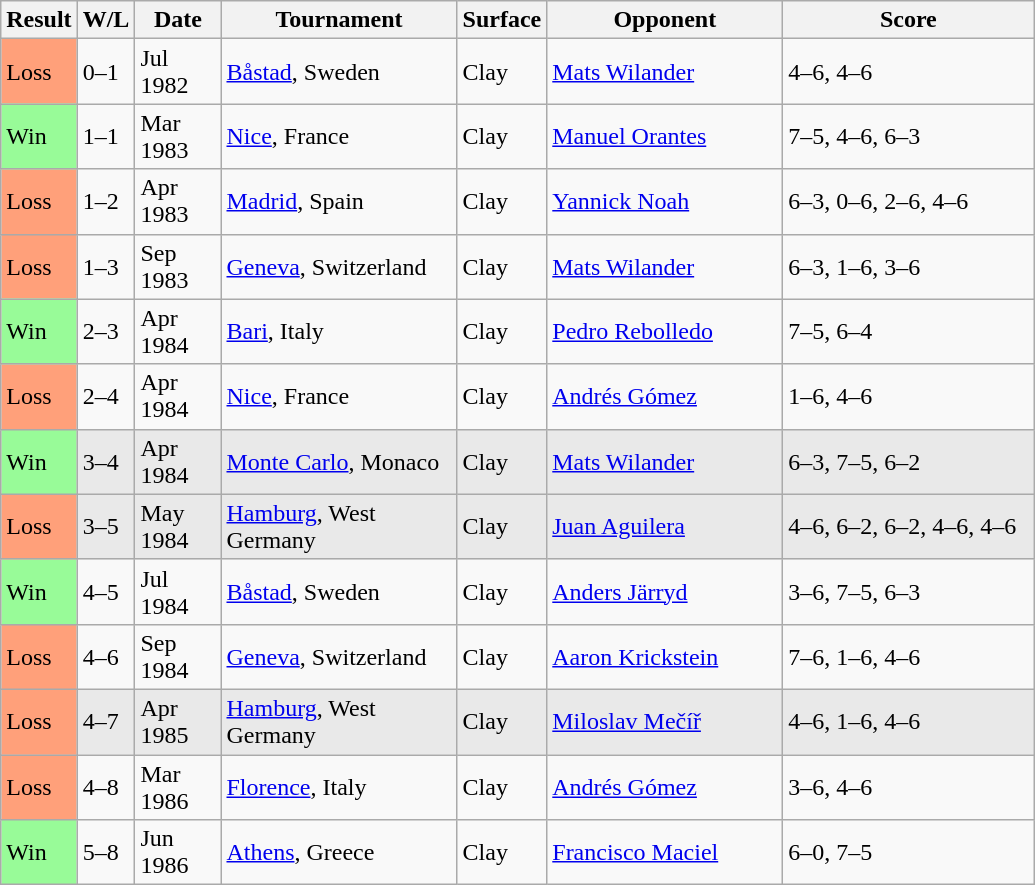<table class="sortable wikitable">
<tr>
<th style="width:40px">Result</th>
<th style="width:30px">W/L</th>
<th style="width:50px">Date</th>
<th style="width:150px">Tournament</th>
<th style="width:50px">Surface</th>
<th style="width:150px">Opponent</th>
<th style="width:160px" class="unsortable">Score</th>
</tr>
<tr>
<td style="background:#ffa07a;">Loss</td>
<td>0–1</td>
<td>Jul 1982</td>
<td><a href='#'>Båstad</a>, Sweden</td>
<td>Clay</td>
<td> <a href='#'>Mats Wilander</a></td>
<td>4–6, 4–6</td>
</tr>
<tr>
<td style="background:#98fb98;">Win</td>
<td>1–1</td>
<td>Mar 1983</td>
<td><a href='#'>Nice</a>, France</td>
<td>Clay</td>
<td> <a href='#'>Manuel Orantes</a></td>
<td>7–5, 4–6, 6–3</td>
</tr>
<tr>
<td style="background:#ffa07a;">Loss</td>
<td>1–2</td>
<td>Apr 1983</td>
<td><a href='#'>Madrid</a>, Spain</td>
<td>Clay</td>
<td> <a href='#'>Yannick Noah</a></td>
<td>6–3, 0–6, 2–6, 4–6</td>
</tr>
<tr>
<td style="background:#ffa07a;">Loss</td>
<td>1–3</td>
<td>Sep 1983</td>
<td><a href='#'>Geneva</a>, Switzerland</td>
<td>Clay</td>
<td> <a href='#'>Mats Wilander</a></td>
<td>6–3, 1–6, 3–6</td>
</tr>
<tr>
<td style="background:#98fb98;">Win</td>
<td>2–3</td>
<td>Apr 1984</td>
<td><a href='#'>Bari</a>, Italy</td>
<td>Clay</td>
<td> <a href='#'>Pedro Rebolledo</a></td>
<td>7–5, 6–4</td>
</tr>
<tr>
<td style="background:#ffa07a;">Loss</td>
<td>2–4</td>
<td>Apr 1984</td>
<td><a href='#'>Nice</a>, France</td>
<td>Clay</td>
<td> <a href='#'>Andrés Gómez</a></td>
<td>1–6, 4–6</td>
</tr>
<tr style="background:#e9e9e9;">
<td style="background:#98fb98;">Win</td>
<td>3–4</td>
<td>Apr 1984</td>
<td><a href='#'>Monte Carlo</a>, Monaco</td>
<td>Clay</td>
<td> <a href='#'>Mats Wilander</a></td>
<td>6–3, 7–5, 6–2</td>
</tr>
<tr style="background:#e9e9e9;">
<td style="background:#ffa07a;">Loss</td>
<td>3–5</td>
<td>May 1984</td>
<td><a href='#'>Hamburg</a>, West Germany</td>
<td>Clay</td>
<td> <a href='#'>Juan Aguilera</a></td>
<td>4–6, 6–2, 6–2, 4–6, 4–6</td>
</tr>
<tr>
<td style="background:#98fb98;">Win</td>
<td>4–5</td>
<td>Jul 1984</td>
<td><a href='#'>Båstad</a>, Sweden</td>
<td>Clay</td>
<td> <a href='#'>Anders Järryd</a></td>
<td>3–6, 7–5, 6–3</td>
</tr>
<tr>
<td style="background:#ffa07a;">Loss</td>
<td>4–6</td>
<td>Sep 1984</td>
<td><a href='#'>Geneva</a>, Switzerland</td>
<td>Clay</td>
<td> <a href='#'>Aaron Krickstein</a></td>
<td>7–6, 1–6, 4–6</td>
</tr>
<tr style="background:#e9e9e9;">
<td style="background:#ffa07a;">Loss</td>
<td>4–7</td>
<td>Apr 1985</td>
<td><a href='#'>Hamburg</a>, West Germany</td>
<td>Clay</td>
<td> <a href='#'>Miloslav Mečíř</a></td>
<td>4–6, 1–6, 4–6</td>
</tr>
<tr>
<td style="background:#ffa07a;">Loss</td>
<td>4–8</td>
<td>Mar 1986</td>
<td><a href='#'>Florence</a>, Italy</td>
<td>Clay</td>
<td> <a href='#'>Andrés Gómez</a></td>
<td>3–6, 4–6</td>
</tr>
<tr>
<td style="background:#98fb98;">Win</td>
<td>5–8</td>
<td>Jun 1986</td>
<td><a href='#'>Athens</a>, Greece</td>
<td>Clay</td>
<td> <a href='#'>Francisco Maciel</a></td>
<td>6–0, 7–5</td>
</tr>
</table>
